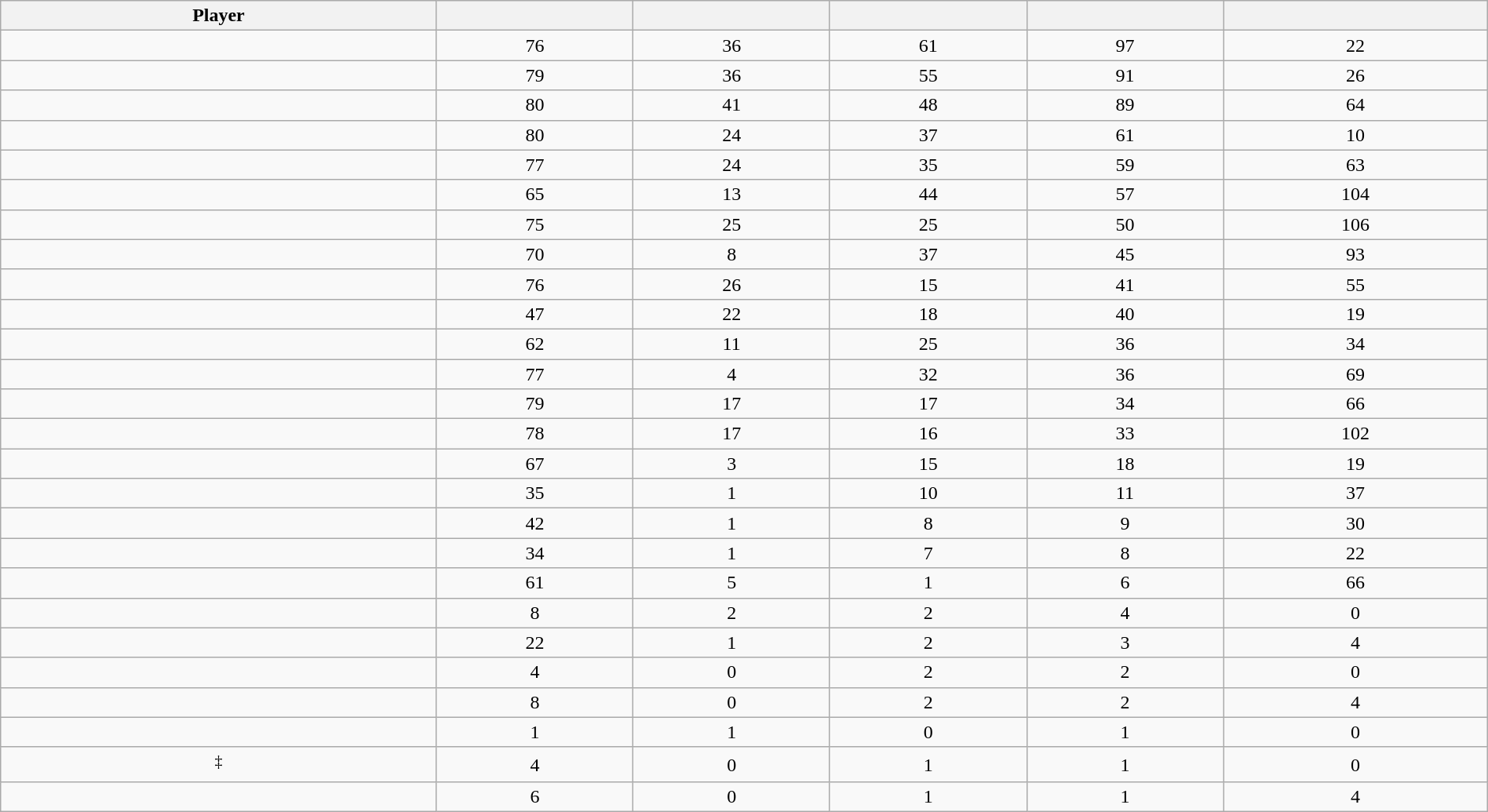<table class="wikitable sortable" style="width:100%;">
<tr align=center>
<th>Player</th>
<th></th>
<th></th>
<th></th>
<th></th>
<th></th>
</tr>
<tr align=center>
<td></td>
<td>76</td>
<td>36</td>
<td>61</td>
<td>97</td>
<td>22</td>
</tr>
<tr align=center>
<td></td>
<td>79</td>
<td>36</td>
<td>55</td>
<td>91</td>
<td>26</td>
</tr>
<tr align=center>
<td></td>
<td>80</td>
<td>41</td>
<td>48</td>
<td>89</td>
<td>64</td>
</tr>
<tr align=center>
<td></td>
<td>80</td>
<td>24</td>
<td>37</td>
<td>61</td>
<td>10</td>
</tr>
<tr align=center>
<td></td>
<td>77</td>
<td>24</td>
<td>35</td>
<td>59</td>
<td>63</td>
</tr>
<tr align=center>
<td></td>
<td>65</td>
<td>13</td>
<td>44</td>
<td>57</td>
<td>104</td>
</tr>
<tr align=center>
<td></td>
<td>75</td>
<td>25</td>
<td>25</td>
<td>50</td>
<td>106</td>
</tr>
<tr align=center>
<td></td>
<td>70</td>
<td>8</td>
<td>37</td>
<td>45</td>
<td>93</td>
</tr>
<tr align=center>
<td></td>
<td>76</td>
<td>26</td>
<td>15</td>
<td>41</td>
<td>55</td>
</tr>
<tr align=center>
<td></td>
<td>47</td>
<td>22</td>
<td>18</td>
<td>40</td>
<td>19</td>
</tr>
<tr align=center>
<td></td>
<td>62</td>
<td>11</td>
<td>25</td>
<td>36</td>
<td>34</td>
</tr>
<tr align=center>
<td></td>
<td>77</td>
<td>4</td>
<td>32</td>
<td>36</td>
<td>69</td>
</tr>
<tr align=center>
<td></td>
<td>79</td>
<td>17</td>
<td>17</td>
<td>34</td>
<td>66</td>
</tr>
<tr align=center>
<td></td>
<td>78</td>
<td>17</td>
<td>16</td>
<td>33</td>
<td>102</td>
</tr>
<tr align=center>
<td></td>
<td>67</td>
<td>3</td>
<td>15</td>
<td>18</td>
<td>19</td>
</tr>
<tr align=center>
<td></td>
<td>35</td>
<td>1</td>
<td>10</td>
<td>11</td>
<td>37</td>
</tr>
<tr align=center>
<td></td>
<td>42</td>
<td>1</td>
<td>8</td>
<td>9</td>
<td>30</td>
</tr>
<tr align=center>
<td></td>
<td>34</td>
<td>1</td>
<td>7</td>
<td>8</td>
<td>22</td>
</tr>
<tr align=center>
<td></td>
<td>61</td>
<td>5</td>
<td>1</td>
<td>6</td>
<td>66</td>
</tr>
<tr align=center>
<td></td>
<td>8</td>
<td>2</td>
<td>2</td>
<td>4</td>
<td>0</td>
</tr>
<tr align=center>
<td></td>
<td>22</td>
<td>1</td>
<td>2</td>
<td>3</td>
<td>4</td>
</tr>
<tr align=center>
<td></td>
<td>4</td>
<td>0</td>
<td>2</td>
<td>2</td>
<td>0</td>
</tr>
<tr align=center>
<td></td>
<td>8</td>
<td>0</td>
<td>2</td>
<td>2</td>
<td>4</td>
</tr>
<tr align=center>
<td></td>
<td>1</td>
<td>1</td>
<td>0</td>
<td>1</td>
<td>0</td>
</tr>
<tr align=center>
<td><sup>‡</sup></td>
<td>4</td>
<td>0</td>
<td>1</td>
<td>1</td>
<td>0</td>
</tr>
<tr align=center>
<td></td>
<td>6</td>
<td>0</td>
<td>1</td>
<td>1</td>
<td>4</td>
</tr>
</table>
